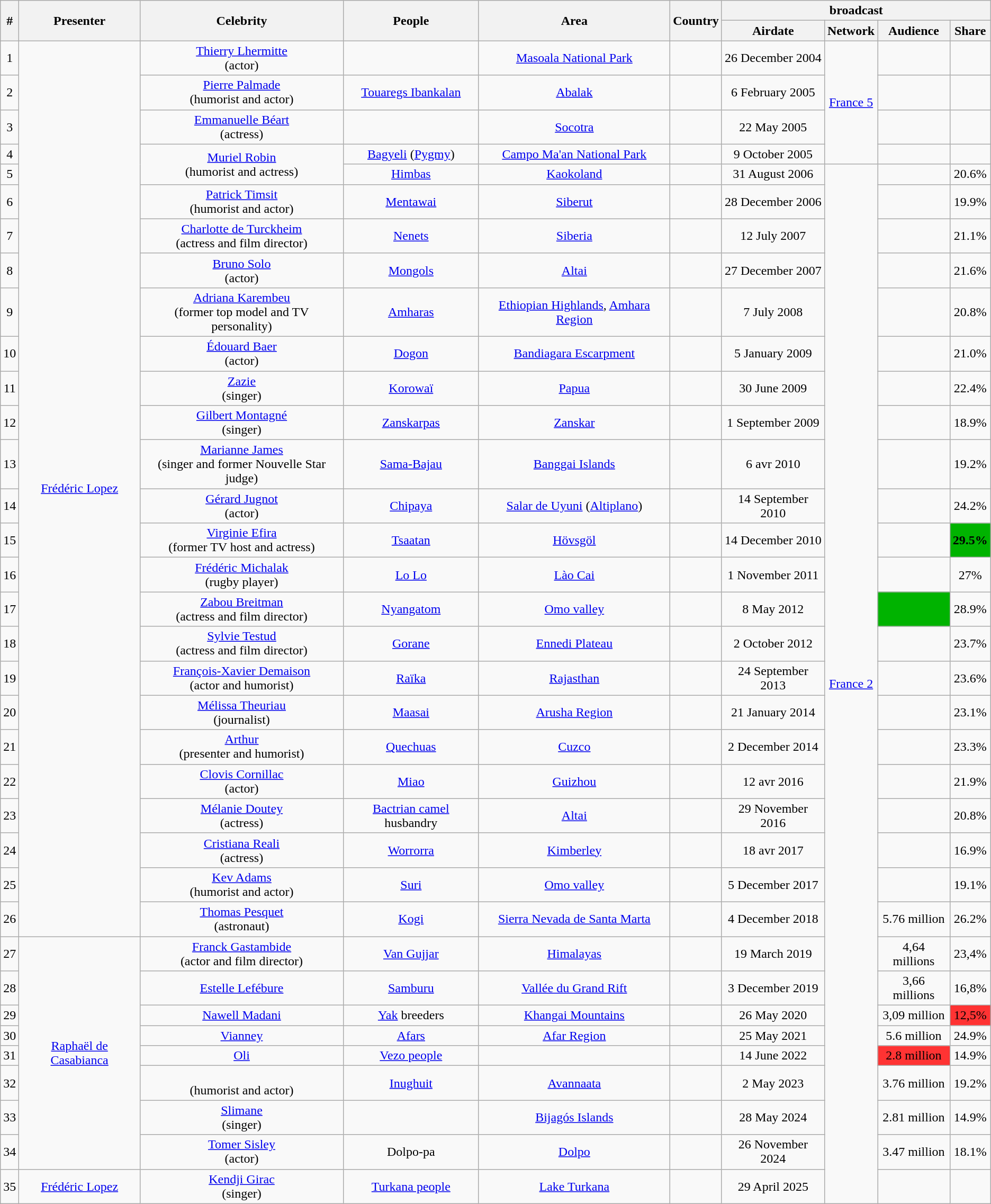<table class="wikitable" style="text-align:center;">
<tr>
<th rowspan=2 scope="col">#</th>
<th rowspan=2 scope="col">Presenter</th>
<th rowspan=2 scope="col">Celebrity</th>
<th rowspan=2 scope="col">People</th>
<th rowspan=2 scope="col">Area</th>
<th rowspan=2 scope="col">Country</th>
<th colspan=4 scope="col"> broadcast</th>
</tr>
<tr>
<th scope="col">Airdate</th>
<th scope="col">Network</th>
<th scope="col">Audience</th>
<th scope="col">Share</th>
</tr>
<tr>
<td>1</td>
<td rowspan="26"><a href='#'>Frédéric Lopez</a></td>
<td><a href='#'>Thierry Lhermitte</a><br>(actor)</td>
<td></td>
<td><a href='#'>Masoala National Park</a></td>
<td style="text-align: left;"></td>
<td>26 December 2004</td>
<td rowspan=4><a href='#'>France 5</a></td>
<td></td>
<td></td>
</tr>
<tr>
<td>2</td>
<td><a href='#'>Pierre Palmade</a><br>(humorist and actor)</td>
<td><a href='#'>Touaregs Ibankalan</a></td>
<td><a href='#'>Abalak</a></td>
<td style="text-align: left;"></td>
<td>6 February 2005</td>
<td></td>
<td></td>
</tr>
<tr>
<td>3</td>
<td><a href='#'>Emmanuelle Béart</a><br>(actress)</td>
<td></td>
<td><a href='#'>Socotra</a></td>
<td style="text-align: left;"></td>
<td>22 May 2005</td>
<td></td>
<td></td>
</tr>
<tr>
<td>4</td>
<td rowspan=2><a href='#'>Muriel Robin</a><br>(humorist and actress)</td>
<td><a href='#'>Bagyeli</a> (<a href='#'>Pygmy</a>)</td>
<td><a href='#'>Campo Ma'an National Park</a></td>
<td style="text-align: left;"></td>
<td>9 October 2005</td>
<td></td>
<td></td>
</tr>
<tr>
<td>5</td>
<td><a href='#'>Himbas</a></td>
<td><a href='#'>Kaokoland</a></td>
<td style="text-align: left;"></td>
<td>31 August 2006</td>
<td rowspan="31"><a href='#'>France 2</a></td>
<td></td>
<td>20.6%</td>
</tr>
<tr>
<td>6</td>
<td><a href='#'>Patrick Timsit</a><br>(humorist and actor)</td>
<td><a href='#'>Mentawai</a></td>
<td><a href='#'>Siberut</a></td>
<td style="text-align: left;"></td>
<td>28 December 2006</td>
<td></td>
<td>19.9%</td>
</tr>
<tr>
<td>7</td>
<td><a href='#'>Charlotte de Turckheim</a><br>(actress and film director)</td>
<td><a href='#'>Nenets</a></td>
<td><a href='#'>Siberia</a></td>
<td style="text-align: left;"></td>
<td>12 July 2007</td>
<td></td>
<td>21.1%</td>
</tr>
<tr>
<td>8</td>
<td><a href='#'>Bruno Solo</a><br>(actor)</td>
<td><a href='#'>Mongols</a></td>
<td><a href='#'>Altai</a></td>
<td style="text-align: left;"></td>
<td>27 December 2007</td>
<td></td>
<td>21.6%</td>
</tr>
<tr>
<td>9</td>
<td><a href='#'>Adriana Karembeu</a><br>(former top model and TV personality)</td>
<td><a href='#'>Amharas</a></td>
<td><a href='#'>Ethiopian Highlands</a>, <a href='#'>Amhara Region</a></td>
<td style="text-align: left;"></td>
<td>7 July 2008</td>
<td></td>
<td>20.8%</td>
</tr>
<tr>
<td>10</td>
<td><a href='#'>Édouard Baer</a><br>(actor)</td>
<td><a href='#'>Dogon</a></td>
<td><a href='#'>Bandiagara Escarpment</a></td>
<td style="text-align: left;"></td>
<td>5 January 2009</td>
<td></td>
<td>21.0%</td>
</tr>
<tr>
<td>11</td>
<td><a href='#'>Zazie</a><br>(singer)</td>
<td><a href='#'>Korowaï</a></td>
<td><a href='#'>Papua</a></td>
<td style="text-align: left;"></td>
<td>30 June 2009</td>
<td></td>
<td>22.4%</td>
</tr>
<tr>
<td>12</td>
<td><a href='#'>Gilbert Montagné</a><br>(singer)</td>
<td><a href='#'>Zanskarpas</a></td>
<td><a href='#'>Zanskar</a></td>
<td style="text-align: left;"></td>
<td>1 September 2009</td>
<td></td>
<td>18.9%</td>
</tr>
<tr>
<td>13</td>
<td><a href='#'>Marianne James</a><br>(singer and former Nouvelle Star judge)</td>
<td><a href='#'>Sama-Bajau</a></td>
<td><a href='#'>Banggai Islands</a></td>
<td style="text-align: left;"></td>
<td>6 avr 2010</td>
<td></td>
<td>19.2%</td>
</tr>
<tr>
<td>14</td>
<td><a href='#'>Gérard Jugnot</a><br>(actor)</td>
<td><a href='#'>Chipaya</a></td>
<td><a href='#'>Salar de Uyuni</a> (<a href='#'>Altiplano</a>)</td>
<td style="text-align: left;"></td>
<td>14 September 2010</td>
<td></td>
<td>24.2%</td>
</tr>
<tr>
<td>15</td>
<td><a href='#'>Virginie Efira</a><br>(former TV host and actress)</td>
<td><a href='#'>Tsaatan</a></td>
<td><a href='#'>Hövsgöl</a></td>
<td style="text-align: left;"></td>
<td>14 December 2010</td>
<td></td>
<td bgcolor="#00B300"><strong>29.5%</strong></td>
</tr>
<tr>
<td>16</td>
<td><a href='#'>Frédéric Michalak</a><br>(rugby player)</td>
<td><a href='#'>Lo Lo</a></td>
<td><a href='#'>Lào Cai</a></td>
<td style="text-align: left;"></td>
<td>1 November 2011</td>
<td></td>
<td>27%</td>
</tr>
<tr>
<td>17</td>
<td><a href='#'>Zabou Breitman</a><br>(actress and film director)</td>
<td><a href='#'>Nyangatom</a></td>
<td><a href='#'>Omo valley</a></td>
<td style="text-align: left;"></td>
<td>8 May 2012</td>
<td bgcolor="#00B300"><strong></strong></td>
<td>28.9%</td>
</tr>
<tr>
<td>18</td>
<td><a href='#'>Sylvie Testud</a><br>(actress and film director)</td>
<td><a href='#'>Gorane</a></td>
<td><a href='#'>Ennedi Plateau</a></td>
<td style="text-align: left;"></td>
<td>2 October 2012</td>
<td></td>
<td>23.7%</td>
</tr>
<tr>
<td>19</td>
<td><a href='#'>François-Xavier Demaison</a><br>(actor and humorist)</td>
<td><a href='#'>Raïka</a></td>
<td><a href='#'>Rajasthan</a></td>
<td style="text-align: left;"></td>
<td>24 September 2013</td>
<td></td>
<td>23.6%</td>
</tr>
<tr>
<td>20</td>
<td><a href='#'>Mélissa Theuriau</a><br>(journalist)</td>
<td><a href='#'>Maasai</a></td>
<td><a href='#'>Arusha Region</a></td>
<td style="text-align: left;"></td>
<td>21 January 2014</td>
<td></td>
<td>23.1%</td>
</tr>
<tr>
<td>21</td>
<td><a href='#'>Arthur</a><br>(presenter and humorist)</td>
<td><a href='#'>Quechuas</a></td>
<td><a href='#'>Cuzco</a></td>
<td style="text-align: left;"></td>
<td>2 December 2014</td>
<td></td>
<td>23.3%</td>
</tr>
<tr>
<td>22</td>
<td><a href='#'>Clovis Cornillac</a><br>(actor)</td>
<td><a href='#'>Miao</a></td>
<td><a href='#'>Guizhou</a></td>
<td style="text-align: left;"></td>
<td>12 avr 2016</td>
<td></td>
<td>21.9%</td>
</tr>
<tr>
<td>23</td>
<td><a href='#'>Mélanie Doutey</a><br>(actress)</td>
<td><a href='#'>Bactrian camel</a> husbandry</td>
<td><a href='#'>Altai</a></td>
<td style="text-align: left;"></td>
<td>29 November 2016</td>
<td></td>
<td>20.8%</td>
</tr>
<tr>
<td>24</td>
<td><a href='#'>Cristiana Reali</a><br>(actress)</td>
<td><a href='#'>Worrorra</a></td>
<td><a href='#'>Kimberley</a></td>
<td style="text-align: left;"></td>
<td>18 avr 2017</td>
<td></td>
<td>16.9%</td>
</tr>
<tr>
<td>25</td>
<td><a href='#'>Kev Adams</a><br>(humorist and actor)</td>
<td><a href='#'>Suri</a></td>
<td><a href='#'>Omo valley</a></td>
<td style="text-align: left;"></td>
<td>5 December 2017</td>
<td></td>
<td>19.1%</td>
</tr>
<tr>
<td>26</td>
<td><a href='#'>Thomas Pesquet</a><br>(astronaut)</td>
<td><a href='#'>Kogi</a></td>
<td><a href='#'>Sierra Nevada de Santa Marta</a></td>
<td style="text-align: left;"></td>
<td>4 December 2018</td>
<td>5.76 million</td>
<td>26.2%</td>
</tr>
<tr>
<td>27</td>
<td rowspan="8"><a href='#'>Raphaël de Casabianca</a></td>
<td><a href='#'>Franck Gastambide</a><br>(actor and film director)</td>
<td><a href='#'>Van Gujjar</a></td>
<td><a href='#'>Himalayas</a></td>
<td style="text-align: left;"></td>
<td>19 March 2019</td>
<td>4,64 millions</td>
<td>23,4%</td>
</tr>
<tr>
<td>28</td>
<td><a href='#'>Estelle Lefébure</a></td>
<td><a href='#'>Samburu</a></td>
<td><a href='#'>Vallée du Grand Rift</a></td>
<td style="text-align: left;"></td>
<td>3 December 2019</td>
<td>3,66 millions</td>
<td>16,8%</td>
</tr>
<tr>
<td>29</td>
<td><a href='#'>Nawell Madani</a></td>
<td><a href='#'>Yak</a> breeders</td>
<td><a href='#'>Khangai Mountains</a></td>
<td style="text-align: left;"></td>
<td>26 May 2020</td>
<td>3,09 million</td>
<td bgcolor="#FF3333">12,5%</td>
</tr>
<tr>
<td>30</td>
<td><a href='#'>Vianney</a></td>
<td><a href='#'>Afars</a></td>
<td><a href='#'>Afar Region</a></td>
<td style="text-align: left;"></td>
<td>25 May 2021</td>
<td>5.6 million</td>
<td>24.9%</td>
</tr>
<tr>
<td>31</td>
<td><a href='#'>Oli</a></td>
<td><a href='#'>Vezo people</a></td>
<td></td>
<td style="text-align: left;"></td>
<td>14 June 2022</td>
<td bgcolor="#FF3333">2.8 million</td>
<td>14.9%</td>
</tr>
<tr>
<td>32</td>
<td><br>(humorist and actor)</td>
<td><a href='#'>Inughuit</a></td>
<td><a href='#'>Avannaata</a></td>
<td style="text-align: left;"></td>
<td>2 May 2023</td>
<td>3.76 million</td>
<td>19.2%</td>
</tr>
<tr>
<td>33</td>
<td><a href='#'>Slimane</a><br>(singer)</td>
<td></td>
<td><a href='#'>Bijagós Islands</a></td>
<td style="text-align: left;"></td>
<td>28 May 2024</td>
<td>2.81 million</td>
<td>14.9%</td>
</tr>
<tr>
<td>34</td>
<td><a href='#'>Tomer Sisley</a><br>(actor)</td>
<td>Dolpo-pa</td>
<td><a href='#'>Dolpo</a></td>
<td style="text-align: left;"></td>
<td>26 November 2024</td>
<td>3.47 million</td>
<td>18.1%</td>
</tr>
<tr>
<td>35</td>
<td><a href='#'>Frédéric Lopez</a></td>
<td><a href='#'>Kendji Girac</a><br>(singer)</td>
<td><a href='#'>Turkana people</a></td>
<td><a href='#'>Lake Turkana</a></td>
<td style="text-align: left;"></td>
<td>29 April 2025</td>
<td></td>
<td></td>
</tr>
</table>
